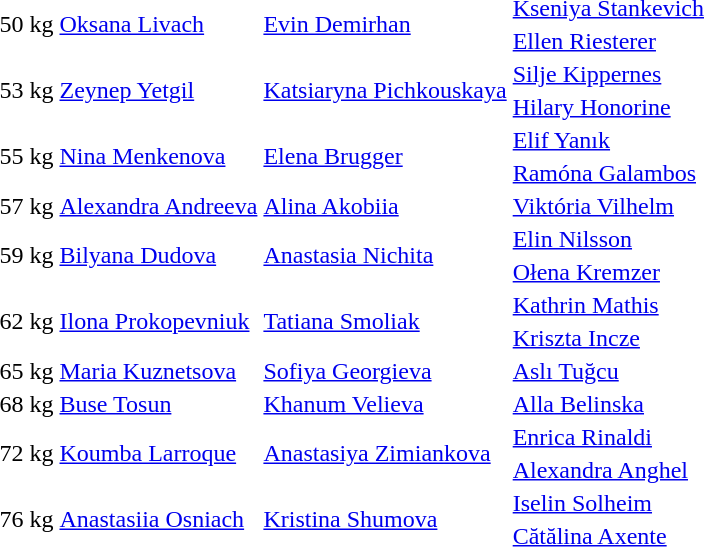<table>
<tr>
<td rowspan=2>50 kg</td>
<td rowspan=2> <a href='#'>Oksana Livach</a></td>
<td rowspan=2> <a href='#'>Evin Demirhan</a></td>
<td> <a href='#'>Kseniya Stankevich</a></td>
</tr>
<tr>
<td> <a href='#'>Ellen Riesterer</a></td>
</tr>
<tr>
<td rowspan=2>53 kg</td>
<td rowspan=2> <a href='#'>Zeynep Yetgil</a></td>
<td rowspan=2> <a href='#'>Katsiaryna Pichkouskaya</a></td>
<td> <a href='#'>Silje Kippernes</a></td>
</tr>
<tr>
<td> <a href='#'>Hilary Honorine</a></td>
</tr>
<tr>
<td rowspan=2>55 kg</td>
<td rowspan=2> <a href='#'>Nina Menkenova</a></td>
<td rowspan=2> <a href='#'>Elena Brugger</a></td>
<td> <a href='#'>Elif Yanık</a></td>
</tr>
<tr>
<td> <a href='#'>Ramóna Galambos</a></td>
</tr>
<tr>
<td>57 kg</td>
<td> <a href='#'>Alexandra Andreeva</a></td>
<td> <a href='#'>Alina Akobiia</a></td>
<td> <a href='#'>Viktória Vilhelm</a></td>
</tr>
<tr>
<td rowspan=2>59 kg</td>
<td rowspan=2> <a href='#'>Bilyana Dudova</a></td>
<td rowspan=2> <a href='#'>Anastasia Nichita</a></td>
<td> <a href='#'>Elin Nilsson</a></td>
</tr>
<tr>
<td> <a href='#'>Ołena Kremzer</a></td>
</tr>
<tr>
<td rowspan=2>62 kg</td>
<td rowspan=2> <a href='#'>Ilona Prokopevniuk</a></td>
<td rowspan=2> <a href='#'>Tatiana Smoliak</a></td>
<td> <a href='#'>Kathrin Mathis</a></td>
</tr>
<tr>
<td> <a href='#'>Kriszta Incze</a></td>
</tr>
<tr>
<td>65 kg</td>
<td> <a href='#'>Maria Kuznetsova</a></td>
<td> <a href='#'>Sofiya Georgieva</a></td>
<td> <a href='#'>Aslı Tuğcu</a></td>
</tr>
<tr>
<td>68 kg</td>
<td> <a href='#'>Buse Tosun</a></td>
<td> <a href='#'>Khanum Velieva</a></td>
<td> <a href='#'>Alla Belinska</a></td>
</tr>
<tr>
<td rowspan=2>72 kg</td>
<td rowspan=2> <a href='#'>Koumba Larroque</a></td>
<td rowspan=2> <a href='#'>Anastasiya Zimiankova</a></td>
<td> <a href='#'>Enrica Rinaldi</a></td>
</tr>
<tr>
<td> <a href='#'>Alexandra Anghel</a></td>
</tr>
<tr>
<td rowspan=2>76 kg</td>
<td rowspan=2> <a href='#'>Anastasiia Osniach</a></td>
<td rowspan=2> <a href='#'>Kristina Shumova</a></td>
<td> <a href='#'>Iselin Solheim</a></td>
</tr>
<tr>
<td> <a href='#'>Cătălina Axente</a></td>
</tr>
</table>
